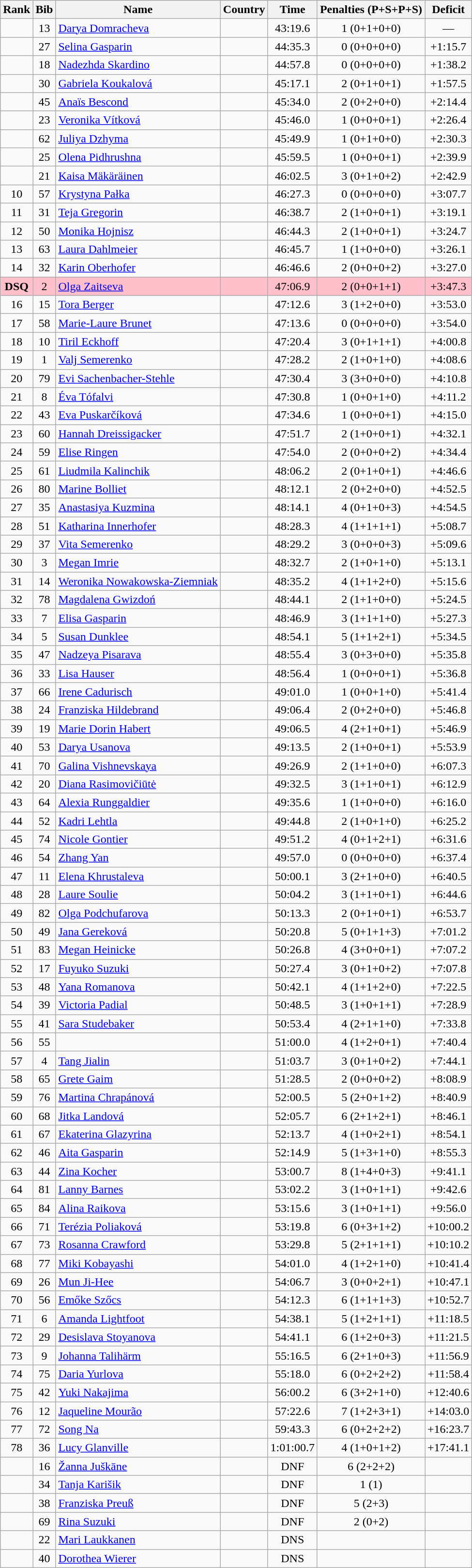<table class="wikitable sortable" style="text-align:center">
<tr>
<th>Rank</th>
<th>Bib</th>
<th>Name</th>
<th>Country</th>
<th>Time</th>
<th>Penalties (P+S+P+S)</th>
<th>Deficit</th>
</tr>
<tr>
<td></td>
<td>13</td>
<td align=left><a href='#'>Darya Domracheva</a></td>
<td align=left></td>
<td>43:19.6</td>
<td>1 (0+1+0+0)</td>
<td>—</td>
</tr>
<tr>
<td></td>
<td>27</td>
<td align=left><a href='#'>Selina Gasparin</a></td>
<td align=left></td>
<td>44:35.3</td>
<td>0 (0+0+0+0)</td>
<td>+1:15.7</td>
</tr>
<tr>
<td></td>
<td>18</td>
<td align=left><a href='#'>Nadezhda Skardino</a></td>
<td align=left></td>
<td>44:57.8</td>
<td>0 (0+0+0+0)</td>
<td>+1:38.2</td>
</tr>
<tr>
<td></td>
<td>30</td>
<td align=left><a href='#'>Gabriela Koukalová</a></td>
<td align=left></td>
<td>45:17.1</td>
<td>2 (0+1+0+1)</td>
<td>+1:57.5</td>
</tr>
<tr>
<td></td>
<td>45</td>
<td align=left><a href='#'>Anaïs Bescond</a></td>
<td align=left></td>
<td>45:34.0</td>
<td>2 (0+2+0+0)</td>
<td>+2:14.4</td>
</tr>
<tr>
<td></td>
<td>23</td>
<td align=left><a href='#'>Veronika Vítková</a></td>
<td align=left></td>
<td>45:46.0</td>
<td>1 (0+0+0+1)</td>
<td>+2:26.4</td>
</tr>
<tr>
<td></td>
<td>62</td>
<td align=left><a href='#'>Juliya Dzhyma</a></td>
<td align=left></td>
<td>45:49.9</td>
<td>1 (0+1+0+0)</td>
<td>+2:30.3</td>
</tr>
<tr>
<td></td>
<td>25</td>
<td align=left><a href='#'>Olena Pidhrushna</a></td>
<td align=left></td>
<td>45:59.5</td>
<td>1 (0+0+0+1)</td>
<td>+2:39.9</td>
</tr>
<tr>
<td></td>
<td>21</td>
<td align=left><a href='#'>Kaisa Mäkäräinen</a></td>
<td align=left></td>
<td>46:02.5</td>
<td>3 (0+1+0+2)</td>
<td>+2:42.9</td>
</tr>
<tr>
<td>10</td>
<td>57</td>
<td align=left><a href='#'>Krystyna Pałka</a></td>
<td align=left></td>
<td>46:27.3</td>
<td>0 (0+0+0+0)</td>
<td>+3:07.7</td>
</tr>
<tr>
<td>11</td>
<td>31</td>
<td align=left><a href='#'>Teja Gregorin</a></td>
<td align=left></td>
<td>46:38.7</td>
<td>2 (1+0+0+1)</td>
<td>+3:19.1</td>
</tr>
<tr>
<td>12</td>
<td>50</td>
<td align=left><a href='#'>Monika Hojnisz</a></td>
<td align=left></td>
<td>46:44.3</td>
<td>2 (1+0+0+1)</td>
<td>+3:24.7</td>
</tr>
<tr>
<td>13</td>
<td>63</td>
<td align=left><a href='#'>Laura Dahlmeier</a></td>
<td align=left></td>
<td>46:45.7</td>
<td>1 (1+0+0+0)</td>
<td>+3:26.1</td>
</tr>
<tr>
<td>14</td>
<td>32</td>
<td align=left><a href='#'>Karin Oberhofer</a></td>
<td align=left></td>
<td>46:46.6</td>
<td>2 (0+0+0+2)</td>
<td>+3:27.0</td>
</tr>
<tr bgcolor=pink>
<td><strong>DSQ</strong></td>
<td>2</td>
<td align=left><a href='#'>Olga Zaitseva</a></td>
<td align=left></td>
<td>47:06.9</td>
<td>2 (0+0+1+1)</td>
<td>+3:47.3</td>
</tr>
<tr>
<td>16</td>
<td>15</td>
<td align=left><a href='#'>Tora Berger</a></td>
<td align=left></td>
<td>47:12.6</td>
<td>3 (1+2+0+0)</td>
<td>+3:53.0</td>
</tr>
<tr>
<td>17</td>
<td>58</td>
<td align=left><a href='#'>Marie-Laure Brunet</a></td>
<td align=left></td>
<td>47:13.6</td>
<td>0 (0+0+0+0)</td>
<td>+3:54.0</td>
</tr>
<tr>
<td>18</td>
<td>10</td>
<td align=left><a href='#'>Tiril Eckhoff</a></td>
<td align=left></td>
<td>47:20.4</td>
<td>3 (0+1+1+1)</td>
<td>+4:00.8</td>
</tr>
<tr>
<td>19</td>
<td>1</td>
<td align=left><a href='#'>Valj Semerenko</a></td>
<td align=left></td>
<td>47:28.2</td>
<td>2 (1+0+1+0)</td>
<td>+4:08.6</td>
</tr>
<tr>
<td>20</td>
<td>79</td>
<td align=left><a href='#'>Evi Sachenbacher-Stehle</a></td>
<td align=left></td>
<td>47:30.4</td>
<td>3 (3+0+0+0)</td>
<td>+4:10.8</td>
</tr>
<tr>
<td>21</td>
<td>8</td>
<td align=left><a href='#'>Éva Tófalvi</a></td>
<td align=left></td>
<td>47:30.8</td>
<td>1 (0+0+1+0)</td>
<td>+4:11.2</td>
</tr>
<tr>
<td>22</td>
<td>43</td>
<td align=left><a href='#'>Eva Puskarčíková</a></td>
<td align=left></td>
<td>47:34.6</td>
<td>1 (0+0+0+1)</td>
<td>+4:15.0</td>
</tr>
<tr>
<td>23</td>
<td>60</td>
<td align=left><a href='#'>Hannah Dreissigacker</a></td>
<td align=left></td>
<td>47:51.7</td>
<td>2 (1+0+0+1)</td>
<td>+4:32.1</td>
</tr>
<tr>
<td>24</td>
<td>59</td>
<td align=left><a href='#'>Elise Ringen</a></td>
<td align=left></td>
<td>47:54.0</td>
<td>2 (0+0+0+2)</td>
<td>+4:34.4</td>
</tr>
<tr>
<td>25</td>
<td>61</td>
<td align=left><a href='#'>Liudmila Kalinchik</a></td>
<td align=left></td>
<td>48:06.2</td>
<td>2 (0+1+0+1)</td>
<td>+4:46.6</td>
</tr>
<tr>
<td>26</td>
<td>80</td>
<td align=left><a href='#'>Marine Bolliet</a></td>
<td align=left></td>
<td>48:12.1</td>
<td>2 (0+2+0+0)</td>
<td>+4:52.5</td>
</tr>
<tr>
<td>27</td>
<td>35</td>
<td align=left><a href='#'>Anastasiya Kuzmina</a></td>
<td align=left></td>
<td>48:14.1</td>
<td>4 (0+1+0+3)</td>
<td>+4:54.5</td>
</tr>
<tr>
<td>28</td>
<td>51</td>
<td align=left><a href='#'>Katharina Innerhofer</a></td>
<td align=left></td>
<td>48:28.3</td>
<td>4 (1+1+1+1)</td>
<td>+5:08.7</td>
</tr>
<tr>
<td>29</td>
<td>37</td>
<td align=left><a href='#'>Vita Semerenko</a></td>
<td align=left></td>
<td>48:29.2</td>
<td>3 (0+0+0+3)</td>
<td>+5:09.6</td>
</tr>
<tr>
<td>30</td>
<td>3</td>
<td align=left><a href='#'>Megan Imrie</a></td>
<td align=left></td>
<td>48:32.7</td>
<td>2 (1+0+1+0)</td>
<td>+5:13.1</td>
</tr>
<tr>
<td>31</td>
<td>14</td>
<td align=left><a href='#'>Weronika Nowakowska-Ziemniak</a></td>
<td align=left></td>
<td>48:35.2</td>
<td>4 (1+1+2+0)</td>
<td>+5:15.6</td>
</tr>
<tr>
<td>32</td>
<td>78</td>
<td align=left><a href='#'>Magdalena Gwizdoń</a></td>
<td align=left></td>
<td>48:44.1</td>
<td>2 (1+1+0+0)</td>
<td>+5:24.5</td>
</tr>
<tr>
<td>33</td>
<td>7</td>
<td align=left><a href='#'>Elisa Gasparin</a></td>
<td align=left></td>
<td>48:46.9</td>
<td>3 (1+1+1+0)</td>
<td>+5:27.3</td>
</tr>
<tr>
<td>34</td>
<td>5</td>
<td align=left><a href='#'>Susan Dunklee</a></td>
<td align=left></td>
<td>48:54.1</td>
<td>5 (1+1+2+1)</td>
<td>+5:34.5</td>
</tr>
<tr>
<td>35</td>
<td>47</td>
<td align=left><a href='#'>Nadzeya Pisarava</a></td>
<td align=left></td>
<td>48:55.4</td>
<td>3 (0+3+0+0)</td>
<td>+5:35.8</td>
</tr>
<tr>
<td>36</td>
<td>33</td>
<td align=left><a href='#'>Lisa Hauser</a></td>
<td align=left></td>
<td>48:56.4</td>
<td>1 (0+0+0+1)</td>
<td>+5:36.8</td>
</tr>
<tr>
<td>37</td>
<td>66</td>
<td align=left><a href='#'>Irene Cadurisch</a></td>
<td align=left></td>
<td>49:01.0</td>
<td>1 (0+0+1+0)</td>
<td>+5:41.4</td>
</tr>
<tr>
<td>38</td>
<td>24</td>
<td align=left><a href='#'>Franziska Hildebrand</a></td>
<td align=left></td>
<td>49:06.4</td>
<td>2 (0+2+0+0)</td>
<td>+5:46.8</td>
</tr>
<tr>
<td>39</td>
<td>19</td>
<td align=left><a href='#'>Marie Dorin Habert</a></td>
<td align=left></td>
<td>49:06.5</td>
<td>4 (2+1+0+1)</td>
<td>+5:46.9</td>
</tr>
<tr>
<td>40</td>
<td>53</td>
<td align=left><a href='#'>Darya Usanova</a></td>
<td align=left></td>
<td>49:13.5</td>
<td>2 (1+0+0+1)</td>
<td>+5:53.9</td>
</tr>
<tr>
<td>41</td>
<td>70</td>
<td align=left><a href='#'>Galina Vishnevskaya</a></td>
<td align=left></td>
<td>49:26.9</td>
<td>2 (1+1+0+0)</td>
<td>+6:07.3</td>
</tr>
<tr>
<td>42</td>
<td>20</td>
<td align=left><a href='#'>Diana Rasimovičiūtė</a></td>
<td align=left></td>
<td>49:32.5</td>
<td>3 (1+1+0+1)</td>
<td>+6:12.9</td>
</tr>
<tr>
<td>43</td>
<td>64</td>
<td align=left><a href='#'>Alexia Runggaldier</a></td>
<td align=left></td>
<td>49:35.6</td>
<td>1 (1+0+0+0)</td>
<td>+6:16.0</td>
</tr>
<tr>
<td>44</td>
<td>52</td>
<td align=left><a href='#'>Kadri Lehtla</a></td>
<td align=left></td>
<td>49:44.8</td>
<td>2 (1+0+1+0)</td>
<td>+6:25.2</td>
</tr>
<tr>
<td>45</td>
<td>74</td>
<td align=left><a href='#'>Nicole Gontier</a></td>
<td align=left></td>
<td>49:51.2</td>
<td>4 (0+1+2+1)</td>
<td>+6:31.6</td>
</tr>
<tr>
<td>46</td>
<td>54</td>
<td align=left><a href='#'>Zhang Yan</a></td>
<td align=left></td>
<td>49:57.0</td>
<td>0 (0+0+0+0)</td>
<td>+6:37.4</td>
</tr>
<tr>
<td>47</td>
<td>11</td>
<td align=left><a href='#'>Elena Khrustaleva</a></td>
<td align=left></td>
<td>50:00.1</td>
<td>3 (2+1+0+0)</td>
<td>+6:40.5</td>
</tr>
<tr>
<td>48</td>
<td>28</td>
<td align=left><a href='#'>Laure Soulie</a></td>
<td align=left></td>
<td>50:04.2</td>
<td>3 (1+1+0+1)</td>
<td>+6:44.6</td>
</tr>
<tr>
<td>49</td>
<td>82</td>
<td align=left><a href='#'>Olga Podchufarova</a></td>
<td align=left></td>
<td>50:13.3</td>
<td>2 (0+1+0+1)</td>
<td>+6:53.7</td>
</tr>
<tr>
<td>50</td>
<td>49</td>
<td align=left><a href='#'>Jana Gereková</a></td>
<td align=left></td>
<td>50:20.8</td>
<td>5 (0+1+1+3)</td>
<td>+7:01.2</td>
</tr>
<tr>
<td>51</td>
<td>83</td>
<td align=left><a href='#'>Megan Heinicke</a></td>
<td align=left></td>
<td>50:26.8</td>
<td>4 (3+0+0+1)</td>
<td>+7:07.2</td>
</tr>
<tr>
<td>52</td>
<td>17</td>
<td align=left><a href='#'>Fuyuko Suzuki</a></td>
<td align=left></td>
<td>50:27.4</td>
<td>3 (0+1+0+2)</td>
<td>+7:07.8</td>
</tr>
<tr>
<td>53</td>
<td>48</td>
<td align=left><a href='#'>Yana Romanova</a></td>
<td align=left></td>
<td>50:42.1</td>
<td>4 (1+1+2+0)</td>
<td>+7:22.5</td>
</tr>
<tr>
<td>54</td>
<td>39</td>
<td align=left><a href='#'>Victoria Padial</a></td>
<td align=left></td>
<td>50:48.5</td>
<td>3 (1+0+1+1)</td>
<td>+7:28.9</td>
</tr>
<tr>
<td>55</td>
<td>41</td>
<td align=left><a href='#'>Sara Studebaker</a></td>
<td align=left></td>
<td>50:53.4</td>
<td>4 (2+1+1+0)</td>
<td>+7:33.8</td>
</tr>
<tr>
<td>56</td>
<td>55</td>
<td align=left></td>
<td align=left></td>
<td>51:00.0</td>
<td>4 (1+2+0+1)</td>
<td>+7:40.4</td>
</tr>
<tr>
<td>57</td>
<td>4</td>
<td align=left><a href='#'>Tang Jialin</a></td>
<td align=left></td>
<td>51:03.7</td>
<td>3 (0+1+0+2)</td>
<td>+7:44.1</td>
</tr>
<tr>
<td>58</td>
<td>65</td>
<td align=left><a href='#'>Grete Gaim</a></td>
<td align=left></td>
<td>51:28.5</td>
<td>2 (0+0+0+2)</td>
<td>+8:08.9</td>
</tr>
<tr>
<td>59</td>
<td>76</td>
<td align=left><a href='#'>Martina Chrapánová</a></td>
<td align=left></td>
<td>52:00.5</td>
<td>5 (2+0+1+2)</td>
<td>+8:40.9</td>
</tr>
<tr>
<td>60</td>
<td>68</td>
<td align=left><a href='#'>Jitka Landová</a></td>
<td align=left></td>
<td>52:05.7</td>
<td>6 (2+1+2+1)</td>
<td>+8:46.1</td>
</tr>
<tr>
<td>61</td>
<td>67</td>
<td align=left><a href='#'>Ekaterina Glazyrina</a></td>
<td align=left></td>
<td>52:13.7</td>
<td>4 (1+0+2+1)</td>
<td>+8:54.1</td>
</tr>
<tr>
<td>62</td>
<td>46</td>
<td align=left><a href='#'>Aita Gasparin</a></td>
<td align=left></td>
<td>52:14.9</td>
<td>5 (1+3+1+0)</td>
<td>+8:55.3</td>
</tr>
<tr>
<td>63</td>
<td>44</td>
<td align=left><a href='#'>Zina Kocher</a></td>
<td align=left></td>
<td>53:00.7</td>
<td>8 (1+4+0+3)</td>
<td>+9:41.1</td>
</tr>
<tr>
<td>64</td>
<td>81</td>
<td align=left><a href='#'>Lanny Barnes</a></td>
<td align=left></td>
<td>53:02.2</td>
<td>3 (1+0+1+1)</td>
<td>+9:42.6</td>
</tr>
<tr>
<td>65</td>
<td>84</td>
<td align=left><a href='#'>Alina Raikova</a></td>
<td align=left></td>
<td>53:15.6</td>
<td>3 (1+0+1+1)</td>
<td>+9:56.0</td>
</tr>
<tr>
<td>66</td>
<td>71</td>
<td align=left><a href='#'>Terézia Poliaková</a></td>
<td align=left></td>
<td>53:19.8</td>
<td>6 (0+3+1+2)</td>
<td>+10:00.2</td>
</tr>
<tr>
<td>67</td>
<td>73</td>
<td align=left><a href='#'>Rosanna Crawford</a></td>
<td align=left></td>
<td>53:29.8</td>
<td>5 (2+1+1+1)</td>
<td>+10:10.2</td>
</tr>
<tr>
<td>68</td>
<td>77</td>
<td align=left><a href='#'>Miki Kobayashi</a></td>
<td align=left></td>
<td>54:01.0</td>
<td>4 (1+2+1+0)</td>
<td>+10:41.4</td>
</tr>
<tr>
<td>69</td>
<td>26</td>
<td align=left><a href='#'>Mun Ji-Hee</a></td>
<td align=left></td>
<td>54:06.7</td>
<td>3 (0+0+2+1)</td>
<td>+10:47.1</td>
</tr>
<tr>
<td>70</td>
<td>56</td>
<td align=left><a href='#'>Emőke Szőcs</a></td>
<td align=left></td>
<td>54:12.3</td>
<td>6 (1+1+1+3)</td>
<td>+10:52.7</td>
</tr>
<tr>
<td>71</td>
<td>6</td>
<td align=left><a href='#'>Amanda Lightfoot</a></td>
<td align=left></td>
<td>54:38.1</td>
<td>5 (1+2+1+1)</td>
<td>+11:18.5</td>
</tr>
<tr>
<td>72</td>
<td>29</td>
<td align=left><a href='#'>Desislava Stoyanova</a></td>
<td align=left></td>
<td>54:41.1</td>
<td>6 (1+2+0+3)</td>
<td>+11:21.5</td>
</tr>
<tr>
<td>73</td>
<td>9</td>
<td align=left><a href='#'>Johanna Talihärm</a></td>
<td align=left></td>
<td>55:16.5</td>
<td>6 (2+1+0+3)</td>
<td>+11:56.9</td>
</tr>
<tr>
<td>74</td>
<td>75</td>
<td align=left><a href='#'>Daria Yurlova</a></td>
<td align=left></td>
<td>55:18.0</td>
<td>6 (0+2+2+2)</td>
<td>+11:58.4</td>
</tr>
<tr>
<td>75</td>
<td>42</td>
<td align=left><a href='#'>Yuki Nakajima</a></td>
<td align=left></td>
<td>56:00.2</td>
<td>6 (3+2+1+0)</td>
<td>+12:40.6</td>
</tr>
<tr>
<td>76</td>
<td>12</td>
<td align=left><a href='#'>Jaqueline Mourão</a></td>
<td align=left></td>
<td>57:22.6</td>
<td>7 (1+2+3+1)</td>
<td>+14:03.0</td>
</tr>
<tr>
<td>77</td>
<td>72</td>
<td align=left><a href='#'>Song Na</a></td>
<td align=left></td>
<td>59:43.3</td>
<td>6 (0+2+2+2)</td>
<td>+16:23.7</td>
</tr>
<tr>
<td>78</td>
<td>36</td>
<td align=left><a href='#'>Lucy Glanville</a></td>
<td align=left></td>
<td>1:01:00.7</td>
<td>4 (1+0+1+2)</td>
<td>+17:41.1</td>
</tr>
<tr>
<td></td>
<td>16</td>
<td align=left><a href='#'>Žanna Juškāne</a></td>
<td align=left></td>
<td>DNF</td>
<td>6 (2+2+2)</td>
<td></td>
</tr>
<tr>
<td></td>
<td>34</td>
<td align=left><a href='#'>Tanja Karišik</a></td>
<td align=left></td>
<td>DNF</td>
<td>1 (1)</td>
<td></td>
</tr>
<tr>
<td></td>
<td>38</td>
<td align=left><a href='#'>Franziska Preuß</a></td>
<td align=left></td>
<td>DNF</td>
<td>5 (2+3)</td>
<td></td>
</tr>
<tr>
<td></td>
<td>69</td>
<td align=left><a href='#'>Rina Suzuki</a></td>
<td align=left></td>
<td>DNF</td>
<td>2 (0+2)</td>
<td></td>
</tr>
<tr>
<td></td>
<td>22</td>
<td align=left><a href='#'>Mari Laukkanen</a></td>
<td align=left></td>
<td>DNS</td>
<td></td>
<td></td>
</tr>
<tr>
<td></td>
<td>40</td>
<td align=left><a href='#'>Dorothea Wierer</a></td>
<td align=left></td>
<td>DNS</td>
<td></td>
<td></td>
</tr>
</table>
